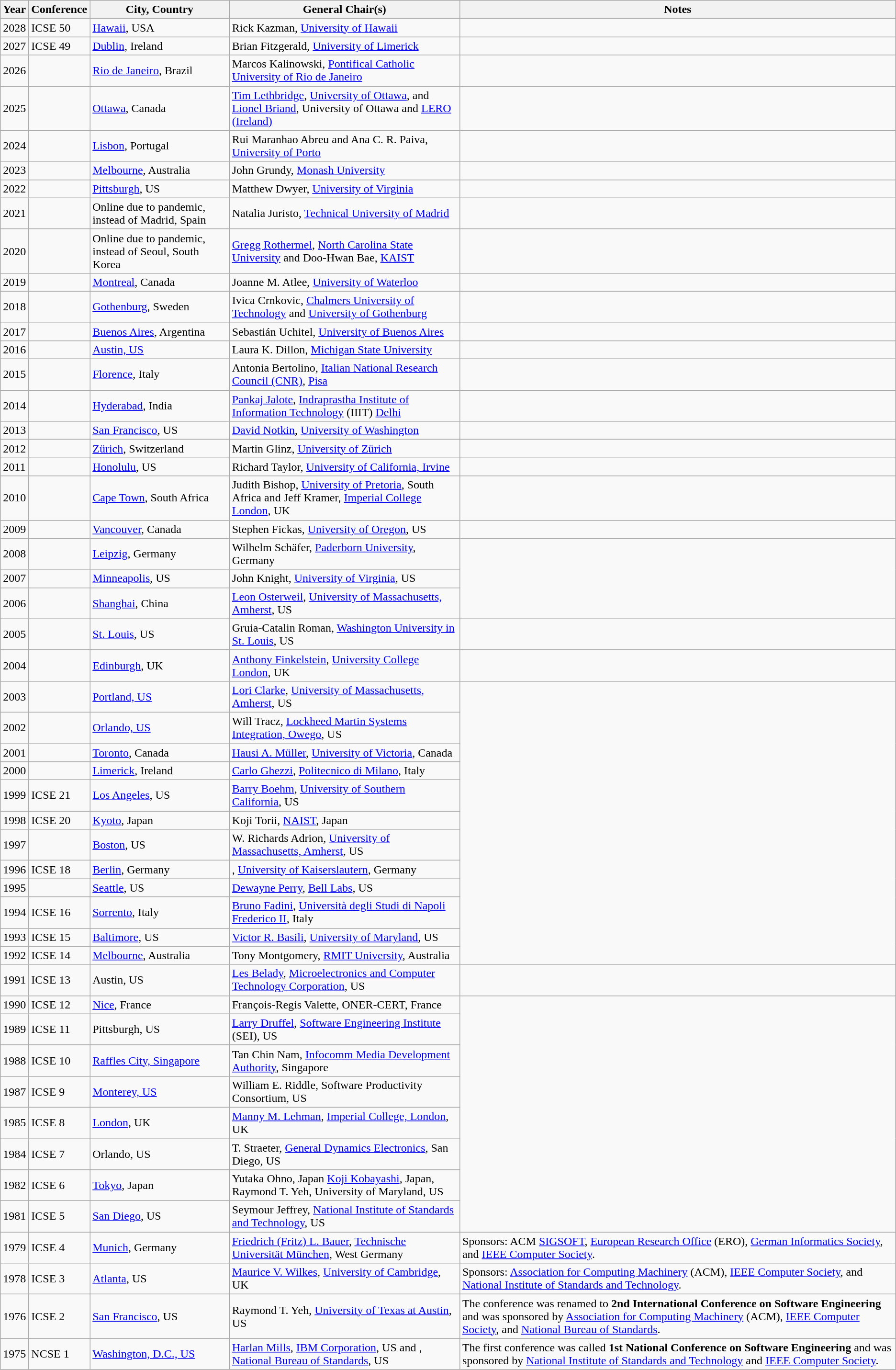<table class="wikitable">
<tr>
<th>Year</th>
<th>Conference</th>
<th>City, Country</th>
<th>General Chair(s)</th>
<th>Notes</th>
</tr>
<tr>
<td>2028</td>
<td>ICSE 50</td>
<td><a href='#'>Hawaii</a>, USA</td>
<td>Rick Kazman, <a href='#'>University of Hawaii</a></td>
<td></td>
</tr>
<tr>
<td>2027</td>
<td>ICSE 49</td>
<td><a href='#'>Dublin</a>, Ireland</td>
<td>Brian Fitzgerald, <a href='#'>University of Limerick</a></td>
<td></td>
</tr>
<tr>
<td>2026</td>
<td></td>
<td><a href='#'>Rio de Janeiro</a>, Brazil</td>
<td>Marcos Kalinowski, <a href='#'>Pontifical Catholic University of Rio de Janeiro</a></td>
<td></td>
</tr>
<tr>
<td>2025</td>
<td></td>
<td><a href='#'>Ottawa</a>, Canada</td>
<td><a href='#'>Tim Lethbridge</a>, <a href='#'>University of Ottawa</a>,  and <a href='#'>Lionel Briand</a>, University of Ottawa and <a href='#'>LERO (Ireland)</a></td>
<td></td>
</tr>
<tr>
<td>2024</td>
<td></td>
<td><a href='#'>Lisbon</a>, Portugal</td>
<td>Rui Maranhao Abreu and Ana C. R. Paiva, <a href='#'>University of Porto</a></td>
<td></td>
</tr>
<tr>
<td>2023</td>
<td></td>
<td><a href='#'>Melbourne</a>, Australia</td>
<td>John Grundy, <a href='#'>Monash University</a></td>
<td></td>
</tr>
<tr>
<td>2022</td>
<td></td>
<td><a href='#'>Pittsburgh</a>, US</td>
<td>Matthew Dwyer, <a href='#'>University of Virginia</a></td>
<td></td>
</tr>
<tr>
<td>2021</td>
<td></td>
<td>Online due to pandemic, instead of Madrid, Spain</td>
<td>Natalia Juristo, <a href='#'>Technical University of Madrid</a></td>
<td></td>
</tr>
<tr>
<td>2020</td>
<td></td>
<td>Online due to pandemic, instead of Seoul, South Korea</td>
<td><a href='#'>Gregg Rothermel</a>, <a href='#'>North Carolina State University</a> and Doo-Hwan Bae, <a href='#'>KAIST</a></td>
<td></td>
</tr>
<tr>
<td>2019</td>
<td></td>
<td><a href='#'>Montreal</a>, Canada</td>
<td>Joanne M. Atlee, <a href='#'>University of Waterloo</a></td>
<td></td>
</tr>
<tr>
<td>2018</td>
<td></td>
<td><a href='#'>Gothenburg</a>, Sweden</td>
<td>Ivica Crnkovic, <a href='#'>Chalmers University of Technology</a> and <a href='#'>University of Gothenburg</a></td>
<td></td>
</tr>
<tr>
<td>2017</td>
<td></td>
<td><a href='#'>Buenos Aires</a>, Argentina</td>
<td>Sebastián Uchitel, <a href='#'>University of Buenos Aires</a></td>
<td></td>
</tr>
<tr>
<td>2016</td>
<td></td>
<td><a href='#'>Austin, US</a></td>
<td>Laura K. Dillon, <a href='#'>Michigan State University</a></td>
<td></td>
</tr>
<tr>
<td>2015</td>
<td></td>
<td><a href='#'>Florence</a>, Italy</td>
<td>Antonia Bertolino, <a href='#'>Italian National Research Council (CNR)</a>, <a href='#'>Pisa</a></td>
<td></td>
</tr>
<tr>
<td>2014</td>
<td></td>
<td><a href='#'>Hyderabad</a>, India</td>
<td><a href='#'>Pankaj Jalote</a>, <a href='#'>Indraprastha Institute of Information Technology</a> (IIIT) <a href='#'>Delhi</a></td>
<td></td>
</tr>
<tr>
<td>2013</td>
<td> </td>
<td><a href='#'>San Francisco</a>, US</td>
<td><a href='#'>David Notkin</a>, <a href='#'>University of Washington</a></td>
<td></td>
</tr>
<tr>
<td>2012</td>
<td></td>
<td><a href='#'>Zürich</a>, Switzerland</td>
<td>Martin Glinz, <a href='#'>University of Zürich</a></td>
<td></td>
</tr>
<tr>
<td>2011</td>
<td></td>
<td><a href='#'>Honolulu</a>, US</td>
<td>Richard Taylor, <a href='#'>University of California, Irvine</a></td>
<td></td>
</tr>
<tr>
<td>2010</td>
<td></td>
<td><a href='#'>Cape Town</a>, South Africa</td>
<td>Judith Bishop, <a href='#'>University of Pretoria</a>, South Africa and Jeff Kramer, <a href='#'>Imperial College London</a>, UK</td>
</tr>
<tr>
<td>2009</td>
<td></td>
<td><a href='#'>Vancouver</a>, Canada</td>
<td>Stephen Fickas, <a href='#'>University of Oregon</a>, US</td>
<td></td>
</tr>
<tr>
<td>2008</td>
<td></td>
<td><a href='#'>Leipzig</a>, Germany</td>
<td>Wilhelm Schäfer,  <a href='#'>Paderborn University</a>, Germany</td>
</tr>
<tr>
<td>2007</td>
<td></td>
<td><a href='#'>Minneapolis</a>, US</td>
<td>John Knight, <a href='#'>University of Virginia</a>, US</td>
</tr>
<tr>
<td>2006</td>
<td></td>
<td><a href='#'>Shanghai</a>, China</td>
<td><a href='#'>Leon Osterweil</a>, <a href='#'>University of Massachusetts, Amherst</a>, US</td>
</tr>
<tr>
<td>2005</td>
<td></td>
<td><a href='#'>St. Louis</a>, US</td>
<td>Gruia-Catalin Roman, <a href='#'>Washington University in St. Louis</a>, US</td>
<td></td>
</tr>
<tr>
<td>2004</td>
<td></td>
<td><a href='#'>Edinburgh</a>, UK</td>
<td><a href='#'>Anthony Finkelstein</a>, <a href='#'>University College London</a>, UK</td>
<td></td>
</tr>
<tr>
<td>2003</td>
<td></td>
<td><a href='#'>Portland, US</a></td>
<td><a href='#'>Lori Clarke</a>, <a href='#'>University of Massachusetts, Amherst</a>, US</td>
</tr>
<tr>
<td>2002</td>
<td></td>
<td><a href='#'>Orlando, US</a></td>
<td>Will Tracz, <a href='#'>Lockheed Martin Systems Integration, Owego</a>, US</td>
</tr>
<tr>
<td>2001</td>
<td></td>
<td><a href='#'>Toronto</a>, Canada</td>
<td><a href='#'>Hausi A. Müller</a>, <a href='#'>University of Victoria</a>, Canada</td>
</tr>
<tr>
<td>2000</td>
<td></td>
<td><a href='#'>Limerick</a>, Ireland</td>
<td><a href='#'>Carlo Ghezzi</a>, <a href='#'>Politecnico di Milano</a>, Italy</td>
</tr>
<tr>
<td>1999</td>
<td>ICSE 21</td>
<td><a href='#'>Los Angeles</a>, US</td>
<td><a href='#'>Barry Boehm</a>, <a href='#'>University of Southern California</a>, US</td>
</tr>
<tr>
<td>1998</td>
<td>ICSE 20</td>
<td><a href='#'>Kyoto</a>, Japan</td>
<td>Koji Torii, <a href='#'>NAIST</a>, Japan</td>
</tr>
<tr>
<td>1997</td>
<td></td>
<td><a href='#'>Boston</a>, US</td>
<td>W. Richards Adrion, <a href='#'>University of Massachusetts, Amherst</a>, US</td>
</tr>
<tr>
<td>1996</td>
<td>ICSE 18</td>
<td><a href='#'>Berlin</a>, Germany</td>
<td>, <a href='#'>University of Kaiserslautern</a>, Germany</td>
</tr>
<tr>
<td>1995</td>
<td></td>
<td><a href='#'>Seattle</a>, US</td>
<td><a href='#'>Dewayne Perry</a>, <a href='#'>Bell Labs</a>, US</td>
</tr>
<tr>
<td>1994</td>
<td>ICSE 16</td>
<td><a href='#'>Sorrento</a>, Italy</td>
<td><a href='#'>Bruno Fadini</a>, <a href='#'>Università degli Studi di Napoli Frederico II</a>, Italy</td>
</tr>
<tr>
<td>1993</td>
<td>ICSE 15</td>
<td><a href='#'>Baltimore</a>, US</td>
<td><a href='#'>Victor R. Basili</a>, <a href='#'>University of Maryland</a>, US</td>
</tr>
<tr>
<td>1992</td>
<td>ICSE 14</td>
<td><a href='#'>Melbourne</a>, Australia</td>
<td>Tony Montgomery, <a href='#'>RMIT University</a>, Australia</td>
</tr>
<tr>
<td>1991</td>
<td>ICSE 13</td>
<td>Austin, US</td>
<td><a href='#'>Les Belady</a>, <a href='#'>Microelectronics and Computer Technology Corporation</a>, US</td>
<td></td>
</tr>
<tr>
<td>1990</td>
<td>ICSE 12</td>
<td><a href='#'>Nice</a>, France</td>
<td>François-Regis Valette, ONER-CERT, France</td>
</tr>
<tr>
<td>1989</td>
<td>ICSE 11</td>
<td>Pittsburgh, US</td>
<td><a href='#'>Larry Druffel</a>, <a href='#'>Software Engineering Institute</a> (SEI), US</td>
</tr>
<tr>
<td>1988</td>
<td>ICSE 10</td>
<td><a href='#'>Raffles City, Singapore</a></td>
<td>Tan Chin Nam, <a href='#'>Infocomm Media Development Authority</a>, Singapore</td>
</tr>
<tr>
<td>1987</td>
<td>ICSE 9</td>
<td><a href='#'>Monterey, US</a></td>
<td>William E. Riddle, Software Productivity Consortium, US</td>
</tr>
<tr>
<td>1985</td>
<td>ICSE 8</td>
<td><a href='#'>London</a>, UK</td>
<td><a href='#'>Manny M. Lehman</a>, <a href='#'>Imperial College, London</a>, UK</td>
</tr>
<tr>
<td>1984</td>
<td>ICSE 7</td>
<td>Orlando, US</td>
<td>T. Straeter, <a href='#'>General Dynamics Electronics</a>, San Diego, US</td>
</tr>
<tr>
<td>1982</td>
<td>ICSE 6</td>
<td><a href='#'>Tokyo</a>, Japan</td>
<td>Yutaka Ohno, Japan <a href='#'>Koji Kobayashi</a>, Japan, Raymond T. Yeh, University of Maryland, US</td>
</tr>
<tr>
<td>1981</td>
<td>ICSE 5</td>
<td><a href='#'>San Diego</a>, US</td>
<td>Seymour Jeffrey, <a href='#'>National Institute of Standards and Technology</a>, US</td>
</tr>
<tr>
<td>1979</td>
<td>ICSE 4</td>
<td><a href='#'>Munich</a>, Germany</td>
<td><a href='#'>Friedrich (Fritz) L. Bauer</a>, <a href='#'>Technische Universität München</a>, West Germany</td>
<td>Sponsors: ACM <a href='#'>SIGSOFT</a>, <a href='#'>European Research Office</a> (ERO), <a href='#'>German Informatics Society</a>, and <a href='#'>IEEE Computer Society</a>.</td>
</tr>
<tr>
<td>1978</td>
<td>ICSE 3</td>
<td><a href='#'>Atlanta</a>, US</td>
<td><a href='#'>Maurice V. Wilkes</a>, <a href='#'>University of Cambridge</a>, UK</td>
<td>Sponsors: <a href='#'>Association for Computing Machinery</a> (ACM), <a href='#'>IEEE Computer Society</a>, and <a href='#'>National Institute of Standards and Technology</a>.</td>
</tr>
<tr>
<td>1976</td>
<td>ICSE 2</td>
<td><a href='#'>San Francisco</a>, US</td>
<td>Raymond T. Yeh, <a href='#'>University of Texas at Austin</a>, US</td>
<td>The conference was renamed to <strong>2nd International Conference on Software Engineering</strong> and was sponsored by <a href='#'>Association for Computing Machinery</a> (ACM), <a href='#'>IEEE Computer Society</a>, and <a href='#'>National Bureau of Standards</a>.</td>
</tr>
<tr>
<td>1975</td>
<td>NCSE 1</td>
<td><a href='#'>Washington, D.C., US</a></td>
<td><a href='#'>Harlan Mills</a>, <a href='#'>IBM Corporation</a>, US and , <a href='#'>National Bureau of Standards</a>, US</td>
<td>The first conference was called <strong>1st National Conference on Software Engineering</strong> and was sponsored by <a href='#'>National Institute of Standards and Technology</a> and <a href='#'>IEEE Computer Society</a>.</td>
</tr>
</table>
